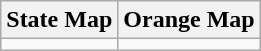<table class="wikitable">
<tr>
<th>State Map</th>
<th>Orange Map</th>
</tr>
<tr>
<td></td>
<td></td>
</tr>
</table>
